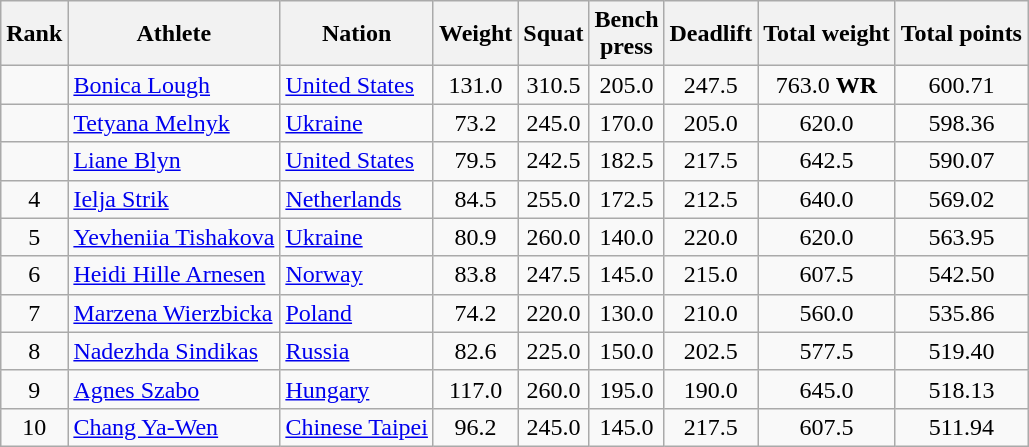<table class="wikitable sortable" style="text-align:center">
<tr>
<th>Rank</th>
<th>Athlete</th>
<th>Nation</th>
<th>Weight</th>
<th>Squat</th>
<th>Bench<br>press</th>
<th>Deadlift</th>
<th>Total weight</th>
<th>Total points</th>
</tr>
<tr>
<td></td>
<td align=left><a href='#'>Bonica Lough</a></td>
<td align=left> <a href='#'>United States</a></td>
<td>131.0</td>
<td>310.5</td>
<td>205.0</td>
<td>247.5</td>
<td>763.0 <strong>WR</strong></td>
<td>600.71</td>
</tr>
<tr>
<td></td>
<td align=left><a href='#'>Tetyana Melnyk</a></td>
<td align=left> <a href='#'>Ukraine</a></td>
<td>73.2</td>
<td>245.0</td>
<td>170.0</td>
<td>205.0</td>
<td>620.0</td>
<td>598.36</td>
</tr>
<tr>
<td></td>
<td align=left><a href='#'>Liane Blyn</a></td>
<td align=left> <a href='#'>United States</a></td>
<td>79.5</td>
<td>242.5</td>
<td>182.5</td>
<td>217.5</td>
<td>642.5</td>
<td>590.07</td>
</tr>
<tr>
<td>4</td>
<td align=left><a href='#'>Ielja Strik</a></td>
<td align=left> <a href='#'>Netherlands</a></td>
<td>84.5</td>
<td>255.0</td>
<td>172.5</td>
<td>212.5</td>
<td>640.0</td>
<td>569.02</td>
</tr>
<tr>
<td>5</td>
<td align=left><a href='#'>Yevheniia Tishakova</a></td>
<td align=left> <a href='#'>Ukraine</a></td>
<td>80.9</td>
<td>260.0</td>
<td>140.0</td>
<td>220.0</td>
<td>620.0</td>
<td>563.95</td>
</tr>
<tr>
<td>6</td>
<td align=left><a href='#'>Heidi Hille Arnesen</a></td>
<td align=left> <a href='#'>Norway</a></td>
<td>83.8</td>
<td>247.5</td>
<td>145.0</td>
<td>215.0</td>
<td>607.5</td>
<td>542.50</td>
</tr>
<tr>
<td>7</td>
<td align=left><a href='#'>Marzena Wierzbicka</a></td>
<td align=left> <a href='#'>Poland</a></td>
<td>74.2</td>
<td>220.0</td>
<td>130.0</td>
<td>210.0</td>
<td>560.0</td>
<td>535.86</td>
</tr>
<tr>
<td>8</td>
<td align=left><a href='#'>Nadezhda Sindikas</a></td>
<td align=left> <a href='#'>Russia</a></td>
<td>82.6</td>
<td>225.0</td>
<td>150.0</td>
<td>202.5</td>
<td>577.5</td>
<td>519.40</td>
</tr>
<tr>
<td>9</td>
<td align=left><a href='#'>Agnes Szabo</a></td>
<td align=left> <a href='#'>Hungary</a></td>
<td>117.0</td>
<td>260.0</td>
<td>195.0</td>
<td>190.0</td>
<td>645.0</td>
<td>518.13</td>
</tr>
<tr>
<td>10</td>
<td align=left><a href='#'>Chang Ya-Wen</a></td>
<td align=left> <a href='#'>Chinese Taipei</a></td>
<td>96.2</td>
<td>245.0</td>
<td>145.0</td>
<td>217.5</td>
<td>607.5</td>
<td>511.94</td>
</tr>
</table>
